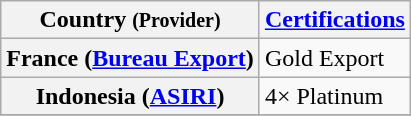<table class="wikitable plainrowheaders">
<tr>
<th scope="col">Country <small>(Provider)</small></th>
<th scope="col"><a href='#'>Certifications</a></th>
</tr>
<tr>
<th scope="row">France (<a href='#'>Bureau Export</a>)</th>
<td>Gold Export</td>
</tr>
<tr>
<th scope="row">Indonesia (<a href='#'>ASIRI</a>)</th>
<td>4× Platinum</td>
</tr>
<tr>
</tr>
</table>
